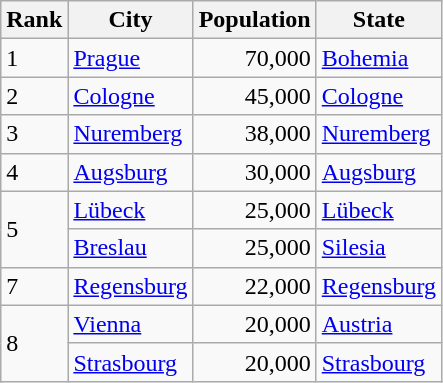<table class="wikitable sortable">
<tr>
<th>Rank</th>
<th>City</th>
<th>Population</th>
<th>State</th>
</tr>
<tr>
<td>1</td>
<td><a href='#'>Prague</a></td>
<td align="right">70,000</td>
<td><a href='#'>Bohemia</a></td>
</tr>
<tr>
<td>2</td>
<td><a href='#'>Cologne</a></td>
<td align="right">45,000</td>
<td><a href='#'>Cologne</a></td>
</tr>
<tr>
<td>3</td>
<td><a href='#'>Nuremberg</a></td>
<td align="right">38,000</td>
<td><a href='#'>Nuremberg</a></td>
</tr>
<tr>
<td>4</td>
<td><a href='#'>Augsburg</a></td>
<td align="right">30,000</td>
<td><a href='#'>Augsburg</a></td>
</tr>
<tr>
<td rowspan="2">5</td>
<td><a href='#'>Lübeck</a></td>
<td align="right">25,000</td>
<td><a href='#'>Lübeck</a></td>
</tr>
<tr>
<td><a href='#'>Breslau</a></td>
<td align="right">25,000</td>
<td><a href='#'>Silesia</a></td>
</tr>
<tr>
<td>7</td>
<td><a href='#'>Regensburg</a></td>
<td align="right">22,000</td>
<td><a href='#'>Regensburg</a></td>
</tr>
<tr>
<td rowspan="2">8</td>
<td><a href='#'>Vienna</a></td>
<td align="right">20,000</td>
<td><a href='#'>Austria</a></td>
</tr>
<tr>
<td><a href='#'>Strasbourg</a></td>
<td align="right">20,000</td>
<td><a href='#'>Strasbourg</a></td>
</tr>
</table>
